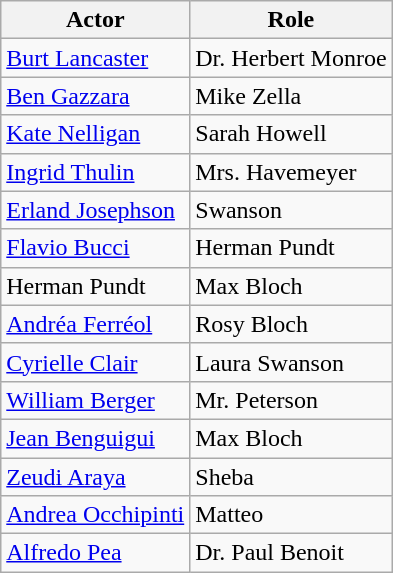<table class="wikitable">
<tr>
<th>Actor</th>
<th>Role</th>
</tr>
<tr>
<td><a href='#'>Burt Lancaster</a></td>
<td>Dr. Herbert Monroe</td>
</tr>
<tr>
<td><a href='#'>Ben Gazzara</a></td>
<td>Mike Zella</td>
</tr>
<tr>
<td><a href='#'>Kate Nelligan</a></td>
<td>Sarah Howell</td>
</tr>
<tr>
<td><a href='#'>Ingrid Thulin</a></td>
<td>Mrs. Havemeyer</td>
</tr>
<tr>
<td><a href='#'>Erland Josephson</a></td>
<td>Swanson</td>
</tr>
<tr>
<td><a href='#'>Flavio Bucci</a></td>
<td>Herman Pundt</td>
</tr>
<tr>
<td>Herman Pundt</td>
<td>Max Bloch</td>
</tr>
<tr>
<td><a href='#'>Andréa Ferréol</a></td>
<td>Rosy Bloch</td>
</tr>
<tr>
<td><a href='#'>Cyrielle Clair</a></td>
<td>Laura Swanson</td>
</tr>
<tr>
<td><a href='#'>William Berger</a></td>
<td>Mr. Peterson</td>
</tr>
<tr>
<td><a href='#'>Jean Benguigui</a></td>
<td>Max Bloch</td>
</tr>
<tr>
<td><a href='#'>Zeudi Araya</a></td>
<td>Sheba</td>
</tr>
<tr>
<td><a href='#'>Andrea Occhipinti</a></td>
<td>Matteo</td>
</tr>
<tr>
<td><a href='#'>Alfredo Pea</a></td>
<td>Dr. Paul Benoit</td>
</tr>
</table>
